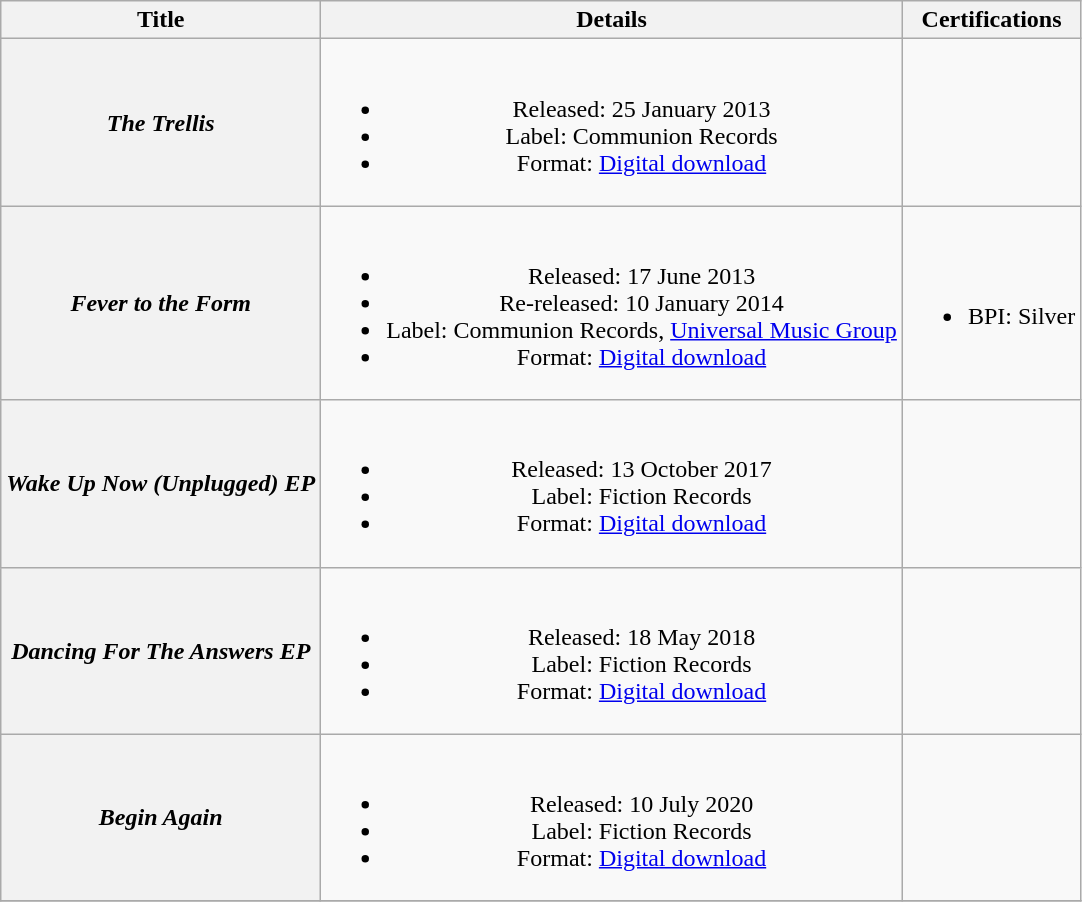<table class="wikitable plainrowheaders" style="text-align:center;">
<tr>
<th scope="col">Title</th>
<th scope="col">Details</th>
<th scope="col">Certifications</th>
</tr>
<tr>
<th scope="row"><em>The Trellis</em></th>
<td><br><ul><li>Released: 25 January 2013</li><li>Label: Communion Records</li><li>Format: <a href='#'>Digital download</a></li></ul></td>
<td></td>
</tr>
<tr>
<th scope="row"><em>Fever to the Form</em></th>
<td><br><ul><li>Released: 17 June 2013</li><li>Re-released: 10 January 2014</li><li>Label: Communion Records, <a href='#'>Universal Music Group</a></li><li>Format: <a href='#'>Digital download</a></li></ul></td>
<td><br><ul><li>BPI: Silver</li></ul></td>
</tr>
<tr>
<th scope="row"><em>Wake Up Now (Unplugged) EP</em></th>
<td><br><ul><li>Released: 13 October 2017</li><li>Label: Fiction Records</li><li>Format: <a href='#'>Digital download</a></li></ul></td>
<td></td>
</tr>
<tr>
<th scope="row"><em>Dancing For The Answers EP</em></th>
<td><br><ul><li>Released: 18 May 2018</li><li>Label: Fiction Records</li><li>Format: <a href='#'>Digital download</a></li></ul></td>
<td></td>
</tr>
<tr>
<th scope="row"><em>Begin Again</em></th>
<td><br><ul><li>Released: 10 July 2020</li><li>Label: Fiction Records</li><li>Format: <a href='#'>Digital download</a></li></ul></td>
<td></td>
</tr>
<tr>
</tr>
</table>
